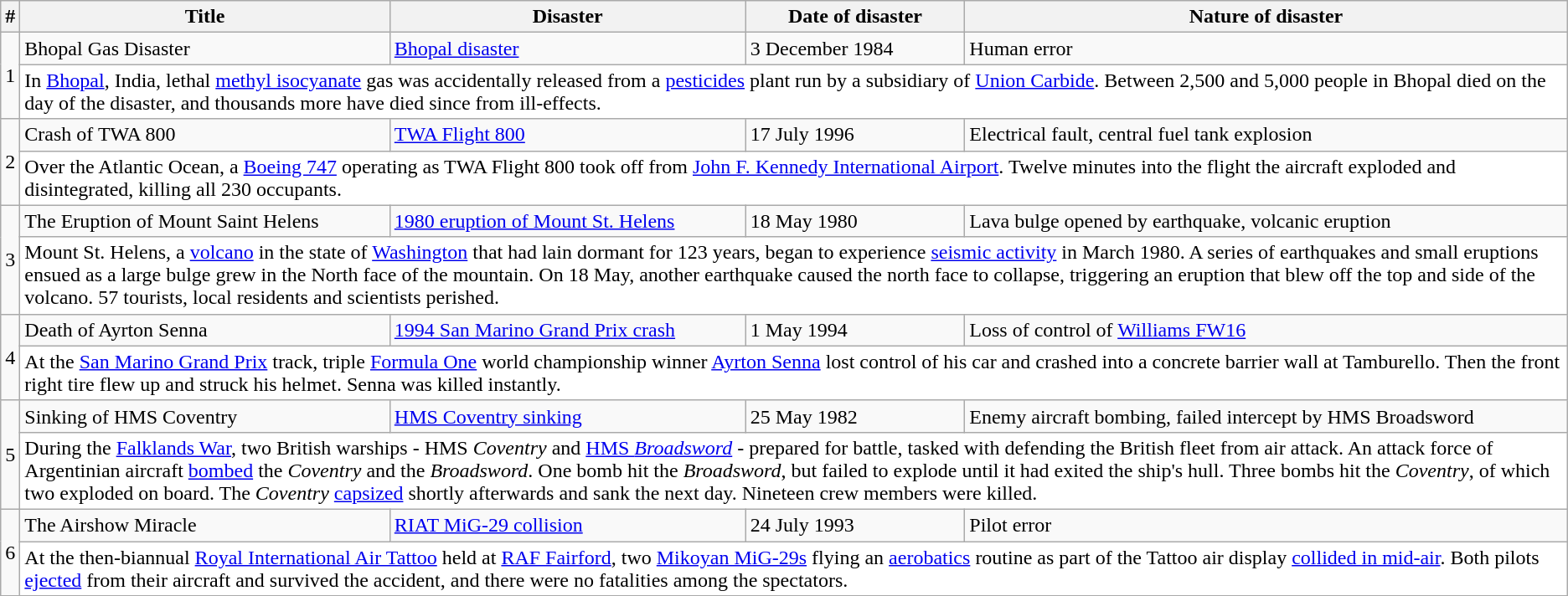<table class="wikitable">
<tr>
<th><strong>#</strong></th>
<th><strong>Title</strong></th>
<th><strong>Disaster</strong></th>
<th><strong>Date of disaster</strong></th>
<th><strong>Nature of disaster</strong></th>
</tr>
<tr>
<td rowspan="2">1</td>
<td>Bhopal Gas Disaster</td>
<td><a href='#'>Bhopal disaster</a></td>
<td>3 December 1984</td>
<td>Human error</td>
</tr>
<tr>
<td bgcolor="FFFFFF" colspan="4">In <a href='#'>Bhopal</a>, India, lethal <a href='#'>methyl isocyanate</a> gas was accidentally released from a <a href='#'>pesticides</a> plant run by a subsidiary of <a href='#'>Union Carbide</a>. Between 2,500 and 5,000 people in Bhopal died on the day of the disaster, and thousands more have died since from ill-effects.</td>
</tr>
<tr>
<td rowspan="2">2</td>
<td>Crash of TWA 800</td>
<td><a href='#'>TWA Flight 800</a></td>
<td>17 July 1996</td>
<td>Electrical fault, central fuel tank explosion</td>
</tr>
<tr>
<td bgcolor="FFFFFF" colspan="4">Over the Atlantic Ocean, a <a href='#'>Boeing 747</a> operating as TWA Flight 800 took off from <a href='#'>John F. Kennedy International Airport</a>. Twelve minutes into the flight the aircraft exploded and disintegrated, killing all 230 occupants.</td>
</tr>
<tr>
<td rowspan="2">3</td>
<td>The Eruption of Mount Saint Helens</td>
<td><a href='#'>1980 eruption of Mount St. Helens</a></td>
<td>18 May 1980</td>
<td>Lava bulge opened by earthquake, volcanic eruption</td>
</tr>
<tr>
<td bgcolor="FFFFFF" colspan="4">Mount St. Helens, a <a href='#'>volcano</a> in the state of <a href='#'>Washington</a> that had lain dormant for 123 years, began to experience <a href='#'>seismic activity</a> in March 1980. A series of earthquakes and small eruptions ensued as a large bulge grew in the North face of the mountain. On 18 May, another earthquake caused the north face to collapse, triggering an eruption that blew off the top and side of the volcano. 57 tourists, local residents and scientists perished.</td>
</tr>
<tr>
<td rowspan="2">4</td>
<td>Death of Ayrton Senna</td>
<td><a href='#'>1994 San Marino Grand Prix crash</a></td>
<td>1 May 1994</td>
<td>Loss of control of <a href='#'>Williams FW16</a></td>
</tr>
<tr>
<td bgcolor="FFFFFF" colspan="4">At the <a href='#'>San Marino Grand Prix</a> track, triple <a href='#'>Formula One</a> world championship winner <a href='#'>Ayrton Senna</a> lost control of his car and crashed into a concrete barrier wall at Tamburello. Then the front right tire flew up and struck his helmet. Senna was killed instantly.</td>
</tr>
<tr>
<td rowspan="2">5</td>
<td>Sinking of HMS Coventry</td>
<td><a href='#'>HMS Coventry sinking</a></td>
<td>25 May 1982</td>
<td>Enemy aircraft bombing, failed intercept by HMS Broadsword</td>
</tr>
<tr>
<td bgcolor="FFFFFF" colspan="4">During the <a href='#'>Falklands War</a>, two British warships - HMS <em>Coventry</em> and <a href='#'>HMS <em>Broadsword</em></a> - prepared for battle, tasked with defending the British fleet from air attack. An attack force of Argentinian aircraft <a href='#'>bombed</a> the <em>Coventry</em> and the <em>Broadsword</em>. One bomb hit the <em>Broadsword</em>, but failed to explode until it had exited the ship's hull. Three bombs hit the <em>Coventry</em>, of which two exploded on board. The <em>Coventry</em> <a href='#'>capsized</a> shortly afterwards and sank the next day. Nineteen crew members were killed.</td>
</tr>
<tr>
<td rowspan="2">6</td>
<td>The Airshow Miracle</td>
<td><a href='#'>RIAT MiG-29 collision</a></td>
<td>24 July 1993</td>
<td>Pilot error</td>
</tr>
<tr>
<td bgcolor="FFFFFF" colspan="4">At the then-biannual <a href='#'>Royal International Air Tattoo</a> held at <a href='#'>RAF Fairford</a>, two <a href='#'>Mikoyan MiG-29s</a> flying an <a href='#'>aerobatics</a> routine as part of the Tattoo air display <a href='#'>collided in mid-air</a>. Both pilots <a href='#'>ejected</a> from their aircraft and survived the accident, and there were no fatalities among the spectators.</td>
</tr>
</table>
